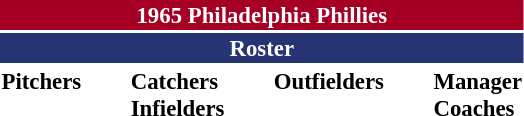<table class="toccolours" style="font-size: 95%;">
<tr>
<th colspan="10" style="background-color: #A50024; color: white; text-align: center;">1965 Philadelphia Phillies</th>
</tr>
<tr>
<td colspan="10" style="background-color: #263473; color: white; text-align: center;"><strong>Roster</strong></td>
</tr>
<tr>
<td valign="top"><strong>Pitchers</strong><br>












</td>
<td width="25px"></td>
<td valign="top"><strong>Catchers</strong><br>


<strong>Infielders</strong>







</td>
<td width="25px"></td>
<td valign="top"><strong>Outfielders</strong><br>






</td>
<td width="25px"></td>
<td valign="top"><strong>Manager</strong><br>
<strong>Coaches</strong>



</td>
</tr>
<tr>
</tr>
</table>
